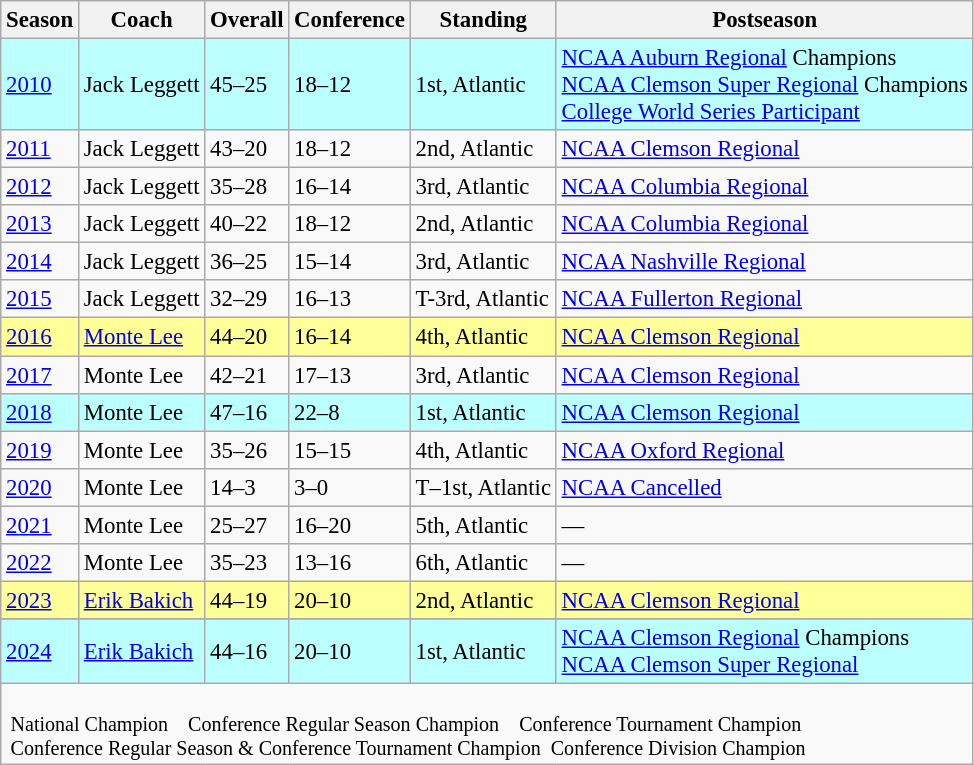<table class="wikitable" style="font-size:95%">
<tr>
<th>Season</th>
<th>Coach</th>
<th>Overall</th>
<th>Conference</th>
<th>Standing</th>
<th>Postseason</th>
</tr>
<tr style="background-color:#bbffff;">
<td><a href='#'>2010</a></td>
<td>Jack Leggett</td>
<td>45–25</td>
<td>18–12</td>
<td>1st, Atlantic</td>
<td><a href='#'>NCAA Auburn Regional</a> Champions<br><a href='#'>NCAA Clemson Super Regional</a> Champions<br><a href='#'>College World Series Participant</a></td>
</tr>
<tr>
<td><a href='#'>2011</a></td>
<td>Jack Leggett</td>
<td>43–20</td>
<td>18–12</td>
<td>2nd, Atlantic</td>
<td><a href='#'>NCAA Clemson Regional</a></td>
</tr>
<tr>
<td><a href='#'>2012</a></td>
<td>Jack Leggett</td>
<td>35–28</td>
<td>16–14</td>
<td>3rd, Atlantic</td>
<td><a href='#'>NCAA Columbia Regional</a></td>
</tr>
<tr>
<td><a href='#'>2013</a></td>
<td>Jack Leggett</td>
<td>40–22</td>
<td>18–12</td>
<td>2nd, Atlantic</td>
<td><a href='#'>NCAA Columbia Regional</a></td>
</tr>
<tr>
<td><a href='#'>2014</a></td>
<td>Jack Leggett</td>
<td>36–25</td>
<td>15–14</td>
<td>3rd, Atlantic</td>
<td><a href='#'>NCAA Nashville Regional</a></td>
</tr>
<tr>
<td><a href='#'>2015</a></td>
<td>Jack Leggett</td>
<td>32–29</td>
<td>16–13</td>
<td>T-3rd, Atlantic</td>
<td><a href='#'>NCAA Fullerton Regional</a></td>
</tr>
<tr style="background-color:#ffff99;">
<td><a href='#'>2016</a></td>
<td><a href='#'>Monte Lee</a></td>
<td>44–20</td>
<td>16–14</td>
<td>4th, Atlantic</td>
<td><a href='#'>NCAA Clemson Regional</a></td>
</tr>
<tr>
<td><a href='#'>2017</a></td>
<td>Monte Lee</td>
<td>42–21</td>
<td>17–13</td>
<td>3rd, Atlantic</td>
<td><a href='#'>NCAA Clemson Regional</a></td>
</tr>
<tr style="background-color:#bbffff;">
<td><a href='#'>2018</a></td>
<td>Monte Lee</td>
<td>47–16</td>
<td>22–8</td>
<td>1st, Atlantic</td>
<td><a href='#'>NCAA Clemson Regional</a></td>
</tr>
<tr>
<td><a href='#'>2019</a></td>
<td>Monte Lee</td>
<td>35–26</td>
<td>15–15</td>
<td>4th, Atlantic</td>
<td><a href='#'>NCAA Oxford Regional</a></td>
</tr>
<tr>
<td><a href='#'>2020</a></td>
<td>Monte Lee</td>
<td>14–3</td>
<td>3–0</td>
<td>T–1st, Atlantic</td>
<td><a href='#'>NCAA Cancelled</a></td>
</tr>
<tr>
<td><a href='#'>2021</a></td>
<td>Monte Lee</td>
<td>25–27</td>
<td>16–20</td>
<td>5th, Atlantic</td>
<td>—</td>
</tr>
<tr>
<td><a href='#'>2022</a></td>
<td>Monte Lee</td>
<td>35–23</td>
<td>13–16</td>
<td>6th, Atlantic</td>
<td>—</td>
</tr>
<tr style="background-color:#ffff99;">
<td><a href='#'>2023</a></td>
<td><a href='#'>Erik Bakich</a></td>
<td>44–19</td>
<td>20–10</td>
<td>2nd, Atlantic</td>
<td><a href='#'>NCAA Clemson Regional</a></td>
</tr>
<tr>
</tr>
<tr style="background-color:#bbffff;">
<td><a href='#'>2024</a></td>
<td><a href='#'>Erik Bakich</a></td>
<td>44–16</td>
<td>20–10</td>
<td>1st, Atlantic</td>
<td><a href='#'>NCAA Clemson Regional</a> Champions<br><a href='#'>NCAA Clemson Super Regional</a></td>
</tr>
<tr>
<td colspan=9 style="font-size:88%"><br> National Champion  
 Conference Regular Season Champion  
 Conference Tournament Champion<br> Conference Regular Season & Conference Tournament Champion
 Conference Division Champion</td>
</tr>
</table>
